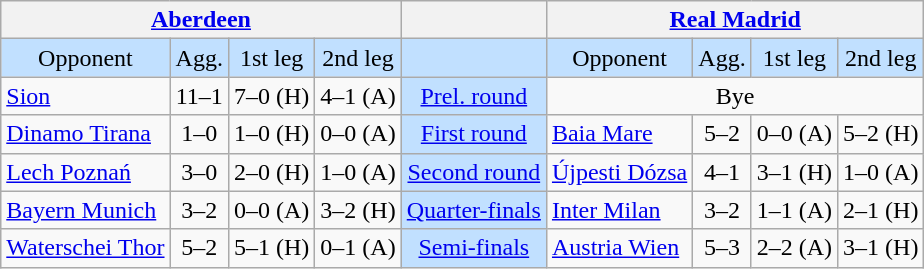<table class="wikitable" style="text-align:center">
<tr>
<th colspan=4> <a href='#'>Aberdeen</a></th>
<th></th>
<th colspan=4> <a href='#'>Real Madrid</a></th>
</tr>
<tr style="background:#c1e0ff">
<td>Opponent</td>
<td>Agg.</td>
<td>1st leg</td>
<td>2nd leg</td>
<td></td>
<td>Opponent</td>
<td>Agg.</td>
<td>1st leg</td>
<td>2nd leg</td>
</tr>
<tr>
<td align=left> <a href='#'>Sion</a></td>
<td>11–1</td>
<td>7–0 (H)</td>
<td>4–1 (A)</td>
<td style="background:#c1e0ff;"><a href='#'>Prel. round</a></td>
<td align=center colspan="4">Bye</td>
</tr>
<tr>
<td align=left> <a href='#'>Dinamo Tirana</a></td>
<td>1–0</td>
<td>1–0 (H)</td>
<td>0–0 (A)</td>
<td style="background:#c1e0ff;"><a href='#'>First round</a></td>
<td align=left> <a href='#'>Baia Mare</a></td>
<td>5–2</td>
<td>0–0 (A)</td>
<td>5–2 (H)</td>
</tr>
<tr>
<td align=left> <a href='#'>Lech Poznań</a></td>
<td>3–0</td>
<td>2–0 (H)</td>
<td>1–0 (A)</td>
<td style="background:#c1e0ff;"><a href='#'>Second round</a></td>
<td align=left> <a href='#'>Újpesti Dózsa</a></td>
<td>4–1</td>
<td>3–1 (H)</td>
<td>1–0 (A)</td>
</tr>
<tr>
<td align=left> <a href='#'>Bayern Munich</a></td>
<td>3–2</td>
<td>0–0 (A)</td>
<td>3–2 (H)</td>
<td style="background:#c1e0ff;"><a href='#'>Quarter-finals</a></td>
<td align=left> <a href='#'>Inter Milan</a></td>
<td>3–2</td>
<td>1–1 (A)</td>
<td>2–1 (H)</td>
</tr>
<tr>
<td align=left> <a href='#'>Waterschei Thor</a></td>
<td>5–2</td>
<td>5–1 (H)</td>
<td>0–1 (A)</td>
<td style="background:#c1e0ff;"><a href='#'>Semi-finals</a></td>
<td align=left> <a href='#'>Austria Wien</a></td>
<td>5–3</td>
<td>2–2 (A)</td>
<td>3–1 (H)</td>
</tr>
</table>
